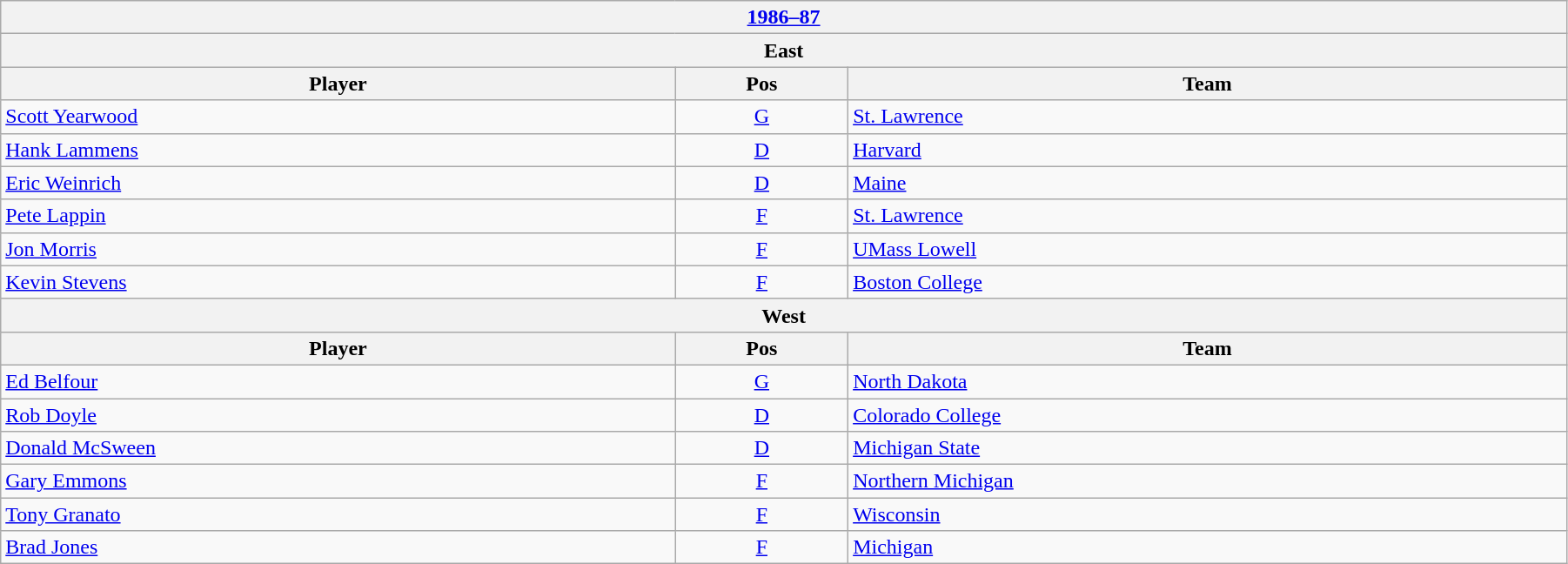<table class="wikitable" width=95%>
<tr>
<th colspan=3><a href='#'>1986–87</a></th>
</tr>
<tr>
<th colspan=3><strong>East</strong></th>
</tr>
<tr>
<th>Player</th>
<th>Pos</th>
<th>Team</th>
</tr>
<tr>
<td><a href='#'>Scott Yearwood</a></td>
<td style="text-align:center;"><a href='#'>G</a></td>
<td><a href='#'>St. Lawrence</a></td>
</tr>
<tr>
<td><a href='#'>Hank Lammens</a></td>
<td style="text-align:center;"><a href='#'>D</a></td>
<td><a href='#'>Harvard</a></td>
</tr>
<tr>
<td><a href='#'>Eric Weinrich</a></td>
<td style="text-align:center;"><a href='#'>D</a></td>
<td><a href='#'>Maine</a></td>
</tr>
<tr>
<td><a href='#'>Pete Lappin</a></td>
<td style="text-align:center;"><a href='#'>F</a></td>
<td><a href='#'>St. Lawrence</a></td>
</tr>
<tr>
<td><a href='#'>Jon Morris</a></td>
<td style="text-align:center;"><a href='#'>F</a></td>
<td><a href='#'>UMass Lowell</a></td>
</tr>
<tr>
<td><a href='#'>Kevin Stevens</a></td>
<td style="text-align:center;"><a href='#'>F</a></td>
<td><a href='#'>Boston College</a></td>
</tr>
<tr>
<th colspan=3><strong>West</strong></th>
</tr>
<tr>
<th>Player</th>
<th>Pos</th>
<th>Team</th>
</tr>
<tr>
<td><a href='#'>Ed Belfour</a></td>
<td style="text-align:center;"><a href='#'>G</a></td>
<td><a href='#'>North Dakota</a></td>
</tr>
<tr>
<td><a href='#'>Rob Doyle</a></td>
<td style="text-align:center;"><a href='#'>D</a></td>
<td><a href='#'>Colorado College</a></td>
</tr>
<tr>
<td><a href='#'>Donald McSween</a></td>
<td style="text-align:center;"><a href='#'>D</a></td>
<td><a href='#'>Michigan State</a></td>
</tr>
<tr>
<td><a href='#'>Gary Emmons</a></td>
<td style="text-align:center;"><a href='#'>F</a></td>
<td><a href='#'>Northern Michigan</a></td>
</tr>
<tr>
<td><a href='#'>Tony Granato</a></td>
<td style="text-align:center;"><a href='#'>F</a></td>
<td><a href='#'>Wisconsin</a></td>
</tr>
<tr>
<td><a href='#'>Brad Jones</a></td>
<td style="text-align:center;"><a href='#'>F</a></td>
<td><a href='#'>Michigan</a></td>
</tr>
</table>
